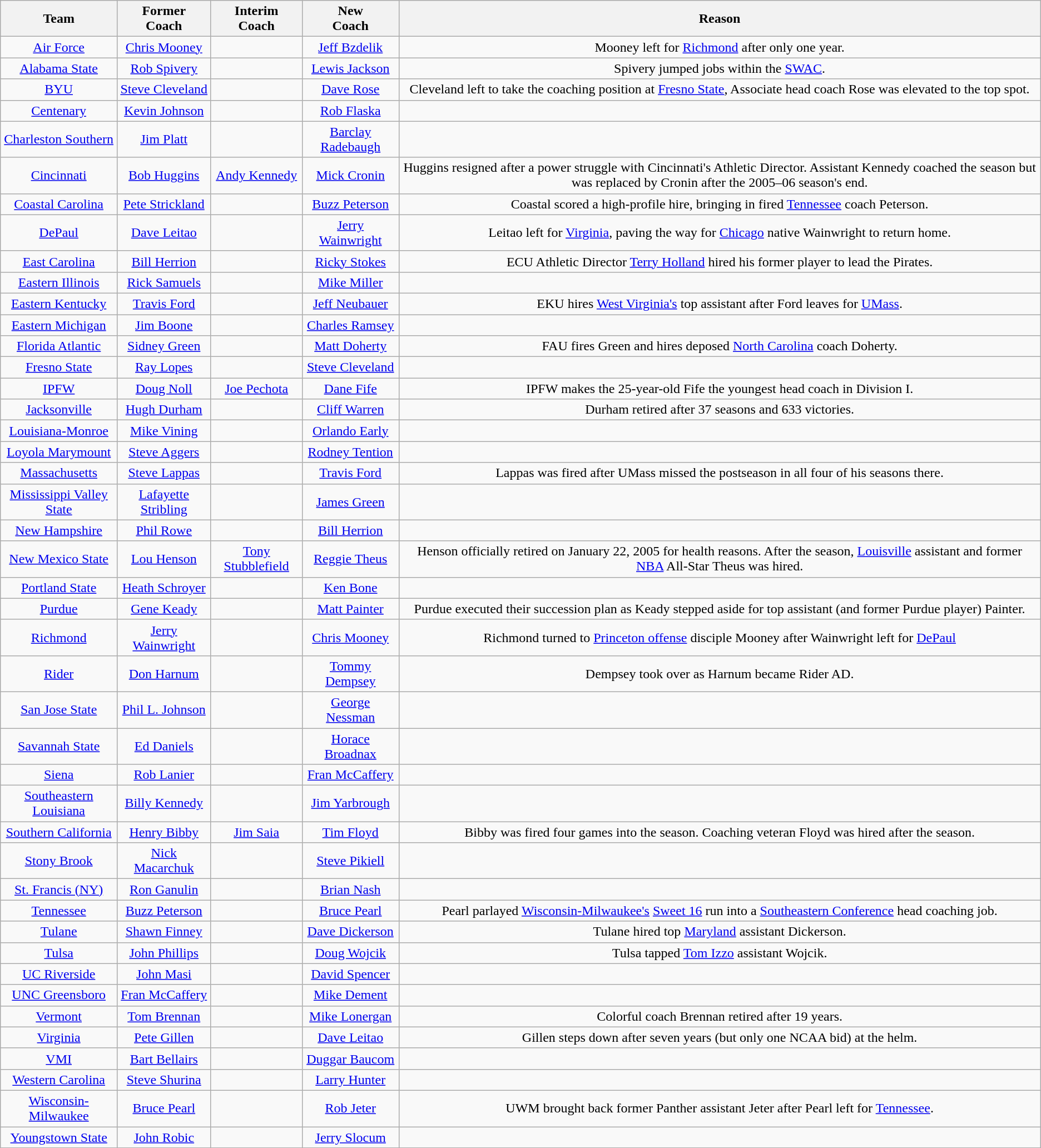<table class="wikitable" style="text-align:center;">
<tr>
<th>Team</th>
<th>Former<br>Coach</th>
<th>Interim<br>Coach</th>
<th>New<br>Coach</th>
<th>Reason</th>
</tr>
<tr>
<td><a href='#'>Air Force</a></td>
<td><a href='#'>Chris Mooney</a></td>
<td></td>
<td><a href='#'>Jeff Bzdelik</a></td>
<td>Mooney left for <a href='#'>Richmond</a> after only one year.</td>
</tr>
<tr>
<td><a href='#'>Alabama State</a></td>
<td><a href='#'>Rob Spivery</a></td>
<td></td>
<td><a href='#'>Lewis Jackson</a></td>
<td>Spivery jumped jobs within the <a href='#'>SWAC</a>.</td>
</tr>
<tr>
<td><a href='#'>BYU</a></td>
<td><a href='#'>Steve Cleveland</a></td>
<td></td>
<td><a href='#'>Dave Rose</a></td>
<td>Cleveland left to take the coaching position at <a href='#'>Fresno State</a>, Associate head coach Rose was elevated to the top spot.</td>
</tr>
<tr>
<td><a href='#'>Centenary</a></td>
<td><a href='#'>Kevin Johnson</a></td>
<td></td>
<td><a href='#'>Rob Flaska</a></td>
<td></td>
</tr>
<tr>
<td><a href='#'>Charleston Southern</a></td>
<td><a href='#'>Jim Platt</a></td>
<td></td>
<td><a href='#'>Barclay Radebaugh</a></td>
<td></td>
</tr>
<tr>
<td><a href='#'>Cincinnati</a></td>
<td><a href='#'>Bob Huggins</a></td>
<td><a href='#'>Andy Kennedy</a></td>
<td><a href='#'>Mick Cronin</a></td>
<td>Huggins resigned after a power struggle with Cincinnati's Athletic Director. Assistant Kennedy coached the season but was replaced by Cronin after the 2005–06 season's end.</td>
</tr>
<tr>
<td><a href='#'>Coastal Carolina</a></td>
<td><a href='#'>Pete Strickland</a></td>
<td></td>
<td><a href='#'>Buzz Peterson</a></td>
<td>Coastal scored a high-profile hire, bringing in fired <a href='#'>Tennessee</a> coach Peterson.</td>
</tr>
<tr>
<td><a href='#'>DePaul</a></td>
<td><a href='#'>Dave Leitao</a></td>
<td></td>
<td><a href='#'>Jerry Wainwright</a></td>
<td>Leitao left for <a href='#'>Virginia</a>, paving the way for <a href='#'>Chicago</a> native Wainwright to return home.</td>
</tr>
<tr>
<td><a href='#'>East Carolina</a></td>
<td><a href='#'>Bill Herrion</a></td>
<td></td>
<td><a href='#'>Ricky Stokes</a></td>
<td>ECU Athletic Director <a href='#'>Terry Holland</a> hired his former player to lead the Pirates.</td>
</tr>
<tr>
<td><a href='#'>Eastern Illinois</a></td>
<td><a href='#'>Rick Samuels</a></td>
<td></td>
<td><a href='#'>Mike Miller</a></td>
<td></td>
</tr>
<tr>
<td><a href='#'>Eastern Kentucky</a></td>
<td><a href='#'>Travis Ford</a></td>
<td></td>
<td><a href='#'>Jeff Neubauer</a></td>
<td>EKU hires <a href='#'>West Virginia's</a> top assistant after Ford leaves for <a href='#'>UMass</a>.</td>
</tr>
<tr>
<td><a href='#'>Eastern Michigan</a></td>
<td><a href='#'>Jim Boone</a></td>
<td></td>
<td><a href='#'>Charles Ramsey</a></td>
<td></td>
</tr>
<tr>
<td><a href='#'>Florida Atlantic</a></td>
<td><a href='#'>Sidney Green</a></td>
<td></td>
<td><a href='#'>Matt Doherty</a></td>
<td>FAU fires Green and hires deposed <a href='#'>North Carolina</a> coach Doherty.</td>
</tr>
<tr>
<td><a href='#'>Fresno State</a></td>
<td><a href='#'>Ray Lopes</a></td>
<td></td>
<td><a href='#'>Steve Cleveland</a></td>
<td></td>
</tr>
<tr>
<td><a href='#'>IPFW</a></td>
<td><a href='#'>Doug Noll</a></td>
<td><a href='#'>Joe Pechota</a></td>
<td><a href='#'>Dane Fife</a></td>
<td>IPFW makes the 25-year-old Fife the youngest head coach in Division I.</td>
</tr>
<tr>
<td><a href='#'>Jacksonville</a></td>
<td><a href='#'>Hugh Durham</a></td>
<td></td>
<td><a href='#'>Cliff Warren</a></td>
<td>Durham retired after 37 seasons and 633 victories.</td>
</tr>
<tr>
<td><a href='#'>Louisiana-Monroe</a></td>
<td><a href='#'>Mike Vining</a></td>
<td></td>
<td><a href='#'>Orlando Early</a></td>
<td></td>
</tr>
<tr>
<td><a href='#'>Loyola Marymount</a></td>
<td><a href='#'>Steve Aggers</a></td>
<td></td>
<td><a href='#'>Rodney Tention</a></td>
<td></td>
</tr>
<tr>
<td><a href='#'>Massachusetts</a></td>
<td><a href='#'>Steve Lappas</a></td>
<td></td>
<td><a href='#'>Travis Ford</a></td>
<td>Lappas was fired after UMass missed the postseason in all four of his seasons there.</td>
</tr>
<tr>
<td><a href='#'>Mississippi Valley State</a></td>
<td><a href='#'>Lafayette Stribling</a></td>
<td></td>
<td><a href='#'>James Green</a></td>
<td></td>
</tr>
<tr>
<td><a href='#'>New Hampshire</a></td>
<td><a href='#'>Phil Rowe</a></td>
<td></td>
<td><a href='#'>Bill Herrion</a></td>
<td></td>
</tr>
<tr>
<td><a href='#'>New Mexico State</a></td>
<td><a href='#'>Lou Henson</a></td>
<td><a href='#'>Tony Stubblefield</a></td>
<td><a href='#'>Reggie Theus</a></td>
<td>Henson officially retired on January 22, 2005 for health reasons. After the season, <a href='#'>Louisville</a> assistant and former <a href='#'>NBA</a> All-Star Theus was hired.</td>
</tr>
<tr>
<td><a href='#'>Portland State</a></td>
<td><a href='#'>Heath Schroyer</a></td>
<td></td>
<td><a href='#'>Ken Bone</a></td>
<td></td>
</tr>
<tr>
<td><a href='#'>Purdue</a></td>
<td><a href='#'>Gene Keady</a></td>
<td></td>
<td><a href='#'>Matt Painter</a></td>
<td>Purdue executed their succession plan as Keady stepped aside for top assistant (and former Purdue player) Painter.</td>
</tr>
<tr>
<td><a href='#'>Richmond</a></td>
<td><a href='#'>Jerry Wainwright</a></td>
<td></td>
<td><a href='#'>Chris Mooney</a></td>
<td>Richmond turned to <a href='#'>Princeton offense</a> disciple Mooney after Wainwright left for <a href='#'>DePaul</a></td>
</tr>
<tr>
<td><a href='#'>Rider</a></td>
<td><a href='#'>Don Harnum</a></td>
<td></td>
<td><a href='#'>Tommy Dempsey</a></td>
<td>Dempsey took over as Harnum became Rider AD.</td>
</tr>
<tr>
<td><a href='#'>San Jose State</a></td>
<td><a href='#'>Phil L. Johnson</a></td>
<td></td>
<td><a href='#'>George Nessman</a></td>
<td></td>
</tr>
<tr>
<td><a href='#'>Savannah State</a></td>
<td><a href='#'>Ed Daniels</a></td>
<td></td>
<td><a href='#'>Horace Broadnax</a></td>
<td></td>
</tr>
<tr>
<td><a href='#'>Siena</a></td>
<td><a href='#'>Rob Lanier</a></td>
<td></td>
<td><a href='#'>Fran McCaffery</a></td>
<td></td>
</tr>
<tr>
<td><a href='#'>Southeastern Louisiana</a></td>
<td><a href='#'>Billy Kennedy</a></td>
<td></td>
<td><a href='#'>Jim Yarbrough</a></td>
<td></td>
</tr>
<tr>
<td><a href='#'>Southern California</a></td>
<td><a href='#'>Henry Bibby</a></td>
<td><a href='#'>Jim Saia</a></td>
<td><a href='#'>Tim Floyd</a></td>
<td>Bibby was fired four games into the season. Coaching veteran Floyd was hired after the season.</td>
</tr>
<tr>
<td><a href='#'>Stony Brook</a></td>
<td><a href='#'>Nick Macarchuk</a></td>
<td></td>
<td><a href='#'>Steve Pikiell</a></td>
<td></td>
</tr>
<tr>
<td><a href='#'>St. Francis (NY)</a></td>
<td><a href='#'>Ron Ganulin</a></td>
<td></td>
<td><a href='#'>Brian Nash</a></td>
<td></td>
</tr>
<tr>
<td><a href='#'>Tennessee</a></td>
<td><a href='#'>Buzz Peterson</a></td>
<td></td>
<td><a href='#'>Bruce Pearl</a></td>
<td>Pearl parlayed <a href='#'>Wisconsin-Milwaukee's</a> <a href='#'>Sweet 16</a> run into a <a href='#'>Southeastern Conference</a> head coaching job.</td>
</tr>
<tr>
<td><a href='#'>Tulane</a></td>
<td><a href='#'>Shawn Finney</a></td>
<td></td>
<td><a href='#'>Dave Dickerson</a></td>
<td>Tulane hired top <a href='#'>Maryland</a> assistant Dickerson.</td>
</tr>
<tr>
<td><a href='#'>Tulsa</a></td>
<td><a href='#'>John Phillips</a></td>
<td></td>
<td><a href='#'>Doug Wojcik</a></td>
<td>Tulsa tapped <a href='#'>Tom Izzo</a> assistant Wojcik.</td>
</tr>
<tr>
<td><a href='#'>UC Riverside</a></td>
<td><a href='#'>John Masi</a></td>
<td></td>
<td><a href='#'>David Spencer</a></td>
<td></td>
</tr>
<tr>
<td><a href='#'>UNC Greensboro</a></td>
<td><a href='#'>Fran McCaffery</a></td>
<td></td>
<td><a href='#'>Mike Dement</a></td>
<td></td>
</tr>
<tr>
<td><a href='#'>Vermont</a></td>
<td><a href='#'>Tom Brennan</a></td>
<td></td>
<td><a href='#'>Mike Lonergan</a></td>
<td>Colorful coach Brennan retired after 19 years.</td>
</tr>
<tr>
<td><a href='#'>Virginia</a></td>
<td><a href='#'>Pete Gillen</a></td>
<td></td>
<td><a href='#'>Dave Leitao</a></td>
<td>Gillen steps down after seven years (but only one NCAA bid) at the helm.</td>
</tr>
<tr>
<td><a href='#'>VMI</a></td>
<td><a href='#'>Bart Bellairs</a></td>
<td></td>
<td><a href='#'>Duggar Baucom</a></td>
<td></td>
</tr>
<tr>
<td><a href='#'>Western Carolina</a></td>
<td><a href='#'>Steve Shurina</a></td>
<td></td>
<td><a href='#'>Larry Hunter</a></td>
<td></td>
</tr>
<tr>
<td><a href='#'>Wisconsin-Milwaukee</a></td>
<td><a href='#'>Bruce Pearl</a></td>
<td></td>
<td><a href='#'>Rob Jeter</a></td>
<td>UWM brought back former Panther assistant Jeter after Pearl left for <a href='#'>Tennessee</a>.</td>
</tr>
<tr>
<td><a href='#'>Youngstown State</a></td>
<td><a href='#'>John Robic</a></td>
<td></td>
<td><a href='#'>Jerry Slocum</a></td>
<td></td>
</tr>
<tr>
</tr>
</table>
